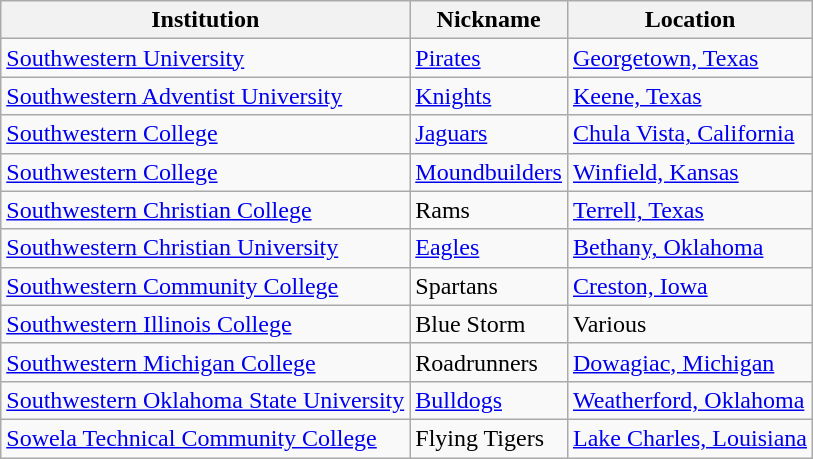<table class="wikitable">
<tr>
<th>Institution</th>
<th>Nickname</th>
<th>Location</th>
</tr>
<tr>
<td><a href='#'>Southwestern University</a></td>
<td><a href='#'>Pirates</a></td>
<td><a href='#'>Georgetown, Texas</a></td>
</tr>
<tr>
<td><a href='#'>Southwestern Adventist University</a></td>
<td><a href='#'>Knights</a></td>
<td><a href='#'>Keene, Texas</a></td>
</tr>
<tr>
<td><a href='#'>Southwestern College</a></td>
<td><a href='#'>Jaguars</a></td>
<td><a href='#'>Chula Vista, California</a></td>
</tr>
<tr>
<td><a href='#'>Southwestern College</a></td>
<td><a href='#'>Moundbuilders</a></td>
<td><a href='#'>Winfield, Kansas</a></td>
</tr>
<tr>
<td><a href='#'>Southwestern Christian College</a></td>
<td>Rams</td>
<td><a href='#'>Terrell, Texas</a></td>
</tr>
<tr>
<td><a href='#'>Southwestern Christian University</a></td>
<td><a href='#'>Eagles</a></td>
<td><a href='#'>Bethany, Oklahoma</a></td>
</tr>
<tr>
<td><a href='#'>Southwestern Community College</a></td>
<td>Spartans</td>
<td><a href='#'>Creston, Iowa</a></td>
</tr>
<tr>
<td><a href='#'>Southwestern Illinois College</a></td>
<td>Blue Storm</td>
<td>Various</td>
</tr>
<tr>
<td><a href='#'>Southwestern Michigan College</a></td>
<td>Roadrunners</td>
<td><a href='#'>Dowagiac, Michigan</a></td>
</tr>
<tr>
<td><a href='#'>Southwestern Oklahoma State University</a></td>
<td><a href='#'>Bulldogs</a></td>
<td><a href='#'>Weatherford, Oklahoma</a></td>
</tr>
<tr>
<td><a href='#'>Sowela Technical Community College</a></td>
<td>Flying Tigers</td>
<td><a href='#'>Lake Charles, Louisiana</a></td>
</tr>
</table>
